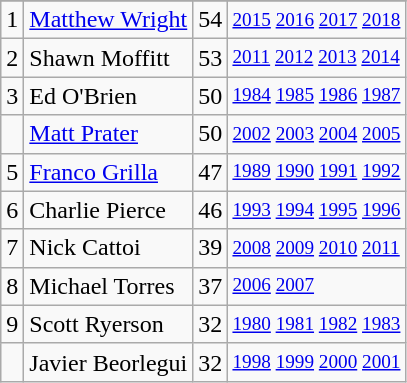<table class="wikitable">
<tr>
</tr>
<tr>
<td>1</td>
<td><a href='#'>Matthew Wright</a></td>
<td>54</td>
<td style="font-size:80%;"><a href='#'>2015</a> <a href='#'>2016</a> <a href='#'>2017</a> <a href='#'>2018</a></td>
</tr>
<tr>
<td>2</td>
<td>Shawn Moffitt</td>
<td>53</td>
<td style="font-size:80%;"><a href='#'>2011</a> <a href='#'>2012</a> <a href='#'>2013</a> <a href='#'>2014</a></td>
</tr>
<tr>
<td>3</td>
<td>Ed O'Brien</td>
<td>50</td>
<td style="font-size:80%;"><a href='#'>1984</a> <a href='#'>1985</a> <a href='#'>1986</a> <a href='#'>1987</a></td>
</tr>
<tr>
<td></td>
<td><a href='#'>Matt Prater</a></td>
<td>50</td>
<td style="font-size:80%;"><a href='#'>2002</a> <a href='#'>2003</a> <a href='#'>2004</a> <a href='#'>2005</a></td>
</tr>
<tr>
<td>5</td>
<td><a href='#'>Franco Grilla</a></td>
<td>47</td>
<td style="font-size:80%;"><a href='#'>1989</a> <a href='#'>1990</a> <a href='#'>1991</a> <a href='#'>1992</a></td>
</tr>
<tr>
<td>6</td>
<td>Charlie Pierce</td>
<td>46</td>
<td style="font-size:80%;"><a href='#'>1993</a> <a href='#'>1994</a> <a href='#'>1995</a> <a href='#'>1996</a></td>
</tr>
<tr>
<td>7</td>
<td>Nick Cattoi</td>
<td>39</td>
<td style="font-size:80%;"><a href='#'>2008</a> <a href='#'>2009</a> <a href='#'>2010</a> <a href='#'>2011</a></td>
</tr>
<tr>
<td>8</td>
<td>Michael Torres</td>
<td>37</td>
<td style="font-size:80%;"><a href='#'>2006</a> <a href='#'>2007</a></td>
</tr>
<tr>
<td>9</td>
<td>Scott Ryerson</td>
<td>32</td>
<td style="font-size:80%;"><a href='#'>1980</a> <a href='#'>1981</a> <a href='#'>1982</a> <a href='#'>1983</a></td>
</tr>
<tr>
<td></td>
<td>Javier Beorlegui</td>
<td>32</td>
<td style="font-size:80%;"><a href='#'>1998</a> <a href='#'>1999</a> <a href='#'>2000</a> <a href='#'>2001</a></td>
</tr>
</table>
